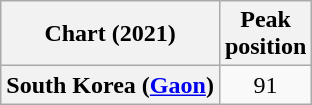<table class="wikitable plainrowheaders" style="text-align:center">
<tr>
<th scope="col">Chart (2021)</th>
<th scope="col">Peak<br>position</th>
</tr>
<tr>
<th scope="row">South Korea (<a href='#'>Gaon</a>)</th>
<td>91</td>
</tr>
</table>
